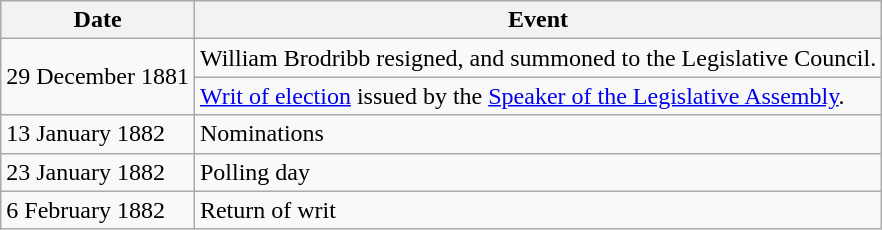<table class="wikitable">
<tr>
<th>Date</th>
<th>Event</th>
</tr>
<tr>
<td rowspan="2">29 December 1881</td>
<td>William Brodribb resigned, and summoned to the Legislative Council.</td>
</tr>
<tr>
<td><a href='#'>Writ of election</a> issued by the <a href='#'>Speaker of the Legislative Assembly</a>.</td>
</tr>
<tr>
<td>13 January 1882</td>
<td>Nominations</td>
</tr>
<tr>
<td>23 January 1882</td>
<td>Polling day</td>
</tr>
<tr>
<td>6 February 1882</td>
<td>Return of writ</td>
</tr>
</table>
